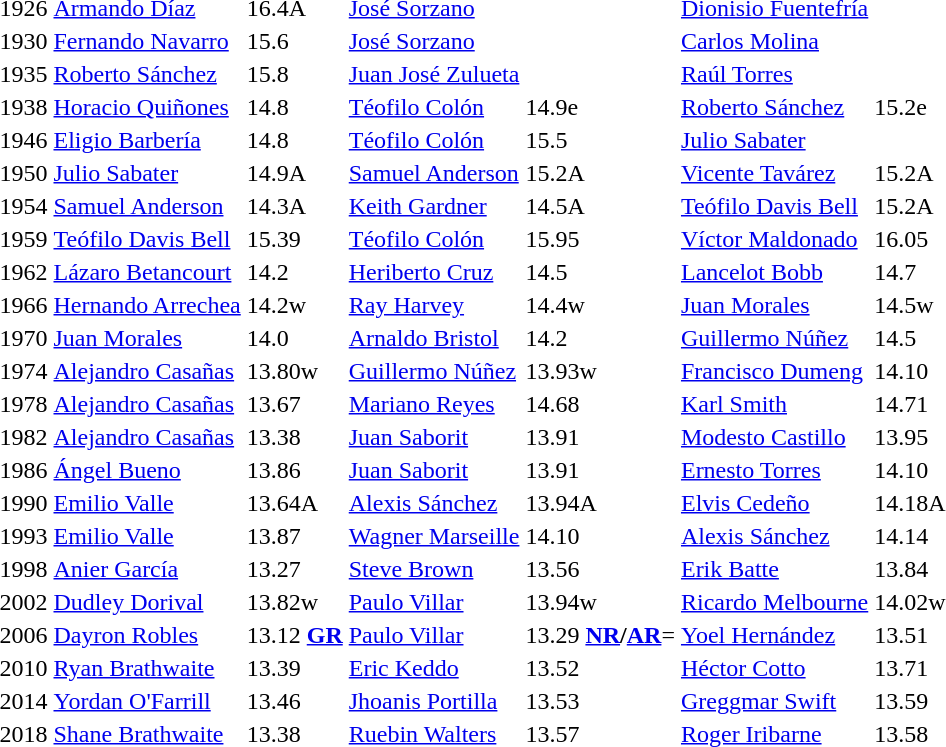<table>
<tr>
<td>1926</td>
<td><a href='#'>Armando Díaz</a><br> </td>
<td>16.4A</td>
<td><a href='#'>José Sorzano</a><br> </td>
<td></td>
<td><a href='#'>Dionisio Fuentefría</a><br> </td>
<td></td>
</tr>
<tr>
<td>1930</td>
<td><a href='#'>Fernando Navarro</a><br> </td>
<td>15.6</td>
<td><a href='#'>José Sorzano</a><br> </td>
<td></td>
<td><a href='#'>Carlos Molina</a><br> </td>
<td></td>
</tr>
<tr>
<td>1935</td>
<td><a href='#'>Roberto Sánchez</a><br> </td>
<td>15.8</td>
<td><a href='#'>Juan José Zulueta</a><br> </td>
<td></td>
<td><a href='#'>Raúl Torres</a><br> </td>
<td></td>
</tr>
<tr>
<td>1938</td>
<td><a href='#'>Horacio Quiñones</a><br> </td>
<td>14.8</td>
<td><a href='#'>Téofilo Colón</a><br> </td>
<td>14.9e</td>
<td><a href='#'>Roberto Sánchez</a><br> </td>
<td>15.2e</td>
</tr>
<tr>
<td>1946</td>
<td><a href='#'>Eligio Barbería</a><br> </td>
<td>14.8</td>
<td><a href='#'>Téofilo Colón</a><br> </td>
<td>15.5</td>
<td><a href='#'>Julio Sabater</a><br> </td>
<td></td>
</tr>
<tr>
<td>1950</td>
<td><a href='#'>Julio Sabater</a><br> </td>
<td>14.9A</td>
<td><a href='#'>Samuel Anderson</a><br> </td>
<td>15.2A</td>
<td><a href='#'>Vicente Tavárez</a><br> </td>
<td>15.2A</td>
</tr>
<tr>
<td>1954</td>
<td><a href='#'>Samuel Anderson</a><br> </td>
<td>14.3A</td>
<td><a href='#'>Keith Gardner</a><br> </td>
<td>14.5A</td>
<td><a href='#'>Teófilo Davis Bell</a><br> </td>
<td>15.2A</td>
</tr>
<tr>
<td>1959</td>
<td><a href='#'>Teófilo Davis Bell</a><br> </td>
<td>15.39</td>
<td><a href='#'>Téofilo Colón</a><br> </td>
<td>15.95</td>
<td><a href='#'>Víctor Maldonado</a><br> </td>
<td>16.05</td>
</tr>
<tr>
<td>1962</td>
<td><a href='#'>Lázaro Betancourt</a><br> </td>
<td>14.2</td>
<td><a href='#'>Heriberto Cruz</a><br> </td>
<td>14.5</td>
<td><a href='#'>Lancelot Bobb</a><br> </td>
<td>14.7</td>
</tr>
<tr>
<td>1966</td>
<td><a href='#'>Hernando Arrechea</a><br> </td>
<td>14.2w</td>
<td><a href='#'>Ray Harvey</a><br> </td>
<td>14.4w</td>
<td><a href='#'>Juan Morales</a><br> </td>
<td>14.5w</td>
</tr>
<tr>
<td>1970</td>
<td><a href='#'>Juan Morales</a><br> </td>
<td>14.0</td>
<td><a href='#'>Arnaldo Bristol</a><br> </td>
<td>14.2</td>
<td><a href='#'>Guillermo Núñez</a><br> </td>
<td>14.5</td>
</tr>
<tr>
<td>1974</td>
<td><a href='#'>Alejandro Casañas</a><br> </td>
<td>13.80w</td>
<td><a href='#'>Guillermo Núñez</a><br> </td>
<td>13.93w</td>
<td><a href='#'>Francisco Dumeng</a><br> </td>
<td>14.10</td>
</tr>
<tr>
<td>1978</td>
<td><a href='#'>Alejandro Casañas</a><br> </td>
<td>13.67</td>
<td><a href='#'>Mariano Reyes</a><br> </td>
<td>14.68</td>
<td><a href='#'>Karl Smith</a><br> </td>
<td>14.71</td>
</tr>
<tr>
<td>1982</td>
<td><a href='#'>Alejandro Casañas</a><br> </td>
<td>13.38</td>
<td><a href='#'>Juan Saborit</a><br> </td>
<td>13.91</td>
<td><a href='#'>Modesto Castillo</a><br> </td>
<td>13.95</td>
</tr>
<tr>
<td>1986</td>
<td><a href='#'>Ángel Bueno</a><br> </td>
<td>13.86</td>
<td><a href='#'>Juan Saborit</a><br> </td>
<td>13.91</td>
<td><a href='#'>Ernesto Torres</a><br> </td>
<td>14.10</td>
</tr>
<tr>
<td>1990</td>
<td><a href='#'>Emilio Valle</a><br> </td>
<td>13.64A</td>
<td><a href='#'>Alexis Sánchez</a><br> </td>
<td>13.94A</td>
<td><a href='#'>Elvis Cedeño</a><br> </td>
<td>14.18A</td>
</tr>
<tr>
<td>1993</td>
<td><a href='#'>Emilio Valle</a><br> </td>
<td>13.87</td>
<td><a href='#'>Wagner Marseille</a><br> </td>
<td>14.10</td>
<td><a href='#'>Alexis Sánchez</a><br> </td>
<td>14.14</td>
</tr>
<tr>
<td>1998</td>
<td><a href='#'>Anier García</a><br> </td>
<td>13.27</td>
<td><a href='#'>Steve Brown</a><br> </td>
<td>13.56</td>
<td><a href='#'>Erik Batte</a><br> </td>
<td>13.84</td>
</tr>
<tr>
<td>2002</td>
<td><a href='#'>Dudley Dorival</a><br> </td>
<td>13.82w</td>
<td><a href='#'>Paulo Villar</a><br> </td>
<td>13.94w</td>
<td><a href='#'>Ricardo Melbourne</a><br> </td>
<td>14.02w</td>
</tr>
<tr>
<td>2006</td>
<td><a href='#'>Dayron Robles</a><br></td>
<td>13.12 <strong><a href='#'>GR</a></strong></td>
<td><a href='#'>Paulo Villar</a><br></td>
<td>13.29 <strong><a href='#'>NR</a>/<a href='#'>AR</a></strong>=</td>
<td><a href='#'>Yoel Hernández</a><br></td>
<td>13.51</td>
</tr>
<tr>
<td>2010</td>
<td><a href='#'>Ryan Brathwaite</a><br></td>
<td>13.39</td>
<td><a href='#'>Eric Keddo</a><br></td>
<td>13.52</td>
<td><a href='#'>Héctor Cotto</a><br></td>
<td>13.71</td>
</tr>
<tr>
<td>2014</td>
<td><a href='#'>Yordan O'Farrill</a><br></td>
<td>13.46</td>
<td><a href='#'>Jhoanis Portilla</a><br></td>
<td>13.53</td>
<td><a href='#'>Greggmar Swift</a><br></td>
<td>13.59</td>
</tr>
<tr>
<td>2018</td>
<td><a href='#'>Shane Brathwaite</a><br></td>
<td>13.38 </td>
<td><a href='#'>Ruebin Walters</a><br></td>
<td>13.57</td>
<td><a href='#'>Roger Iribarne</a><br></td>
<td>13.58</td>
</tr>
</table>
